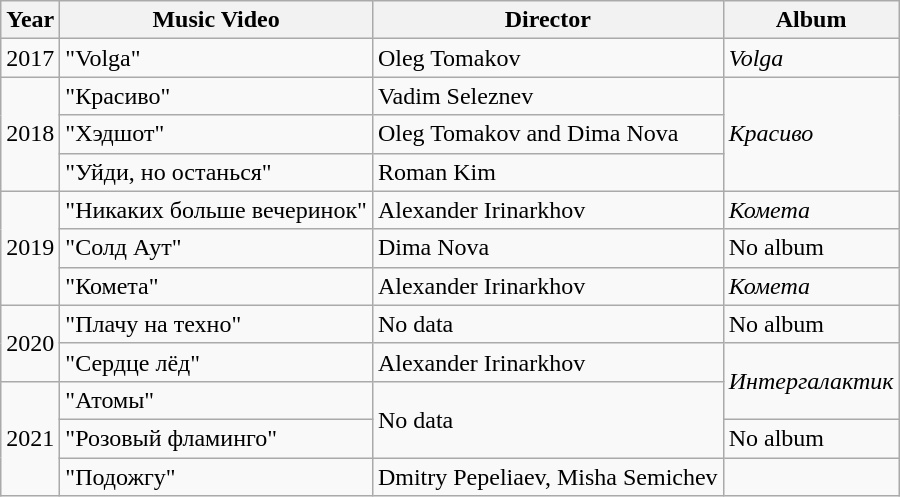<table class="wikitable sortable">
<tr>
<th>Year</th>
<th>Music Video</th>
<th>Director</th>
<th>Album</th>
</tr>
<tr>
<td>2017</td>
<td>"Volga"</td>
<td>Oleg Tomakov</td>
<td><em>Volga</em></td>
</tr>
<tr>
<td rowspan="3">2018</td>
<td>"Красиво"</td>
<td>Vadim Seleznev</td>
<td rowspan="3"><em>Красиво</em></td>
</tr>
<tr>
<td>"Хэдшот"</td>
<td>Oleg Tomakov and Dima Nova</td>
</tr>
<tr>
<td>"Уйди, но останься"</td>
<td>Roman Kim</td>
</tr>
<tr>
<td rowspan="3">2019</td>
<td>"Никаких больше вечеринок"</td>
<td>Alexander Irinarkhov</td>
<td><em>Комета</em></td>
</tr>
<tr>
<td>"Солд Аут"</td>
<td>Dima Nova</td>
<td>No album</td>
</tr>
<tr>
<td>"Комета"</td>
<td>Alexander Irinarkhov</td>
<td><em>Комета</em></td>
</tr>
<tr>
<td rowspan="2">2020</td>
<td>"Плачу на техно"<br></td>
<td>No data</td>
<td>No album</td>
</tr>
<tr>
<td>"Сердце лёд"</td>
<td>Alexander Irinarkhov</td>
<td rowspan="2"><em>Интергалактик</em></td>
</tr>
<tr>
<td rowspan="3">2021</td>
<td>"Атомы"</td>
<td rowspan="2">No data</td>
</tr>
<tr>
<td>"Розовый фламинго"<br></td>
<td>No album</td>
</tr>
<tr>
<td>"Подожгу"</td>
<td>Dmitry Pepeliaev, Misha Semichev</td>
<td></td>
</tr>
</table>
